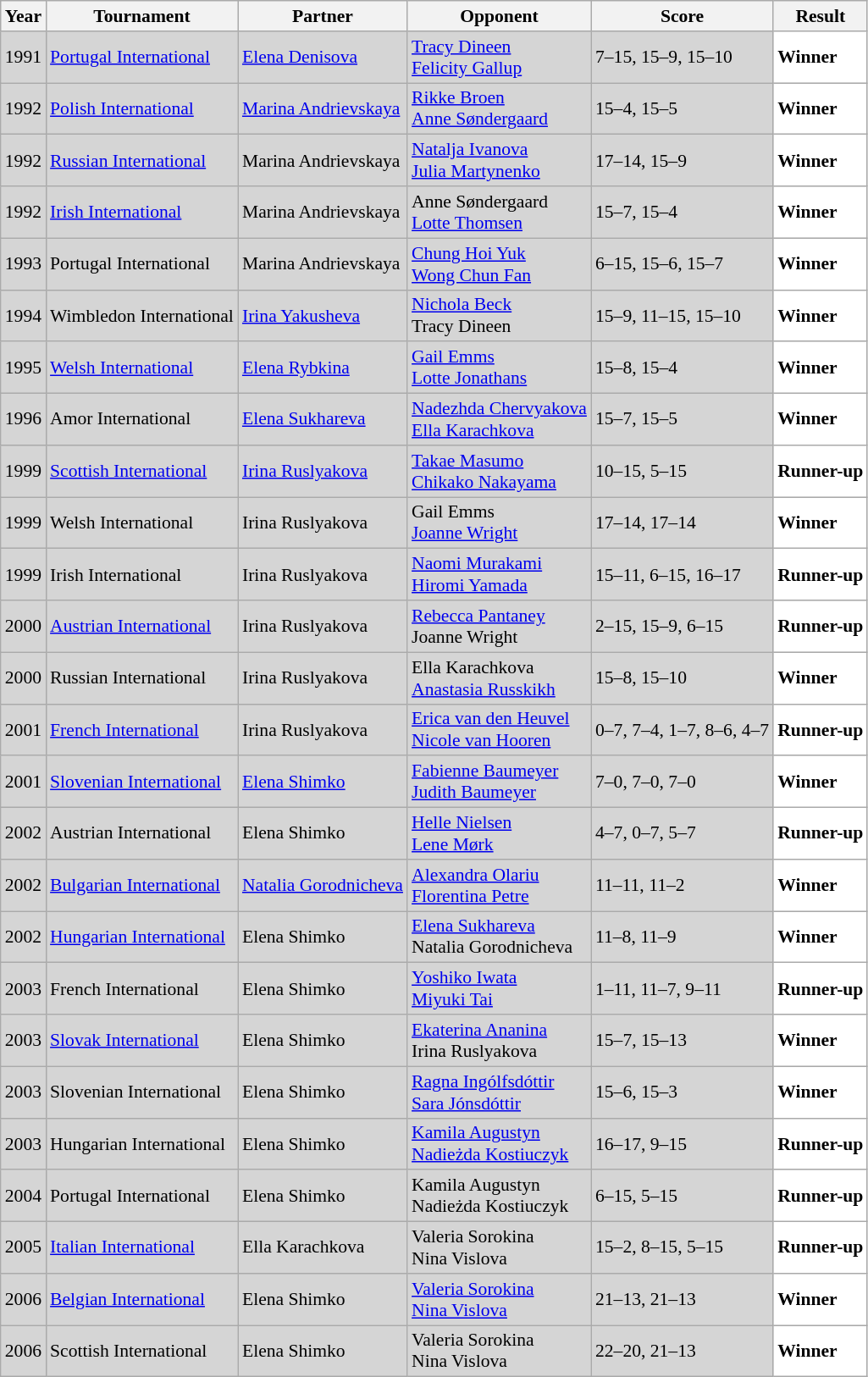<table class="sortable wikitable" style="font-size: 90%">
<tr>
<th>Year</th>
<th>Tournament</th>
<th>Partner</th>
<th>Opponent</th>
<th>Score</th>
<th>Result</th>
</tr>
<tr style="background:#D5D5D5">
<td align="center">1991</td>
<td align="left"><a href='#'>Portugal International</a></td>
<td align="left"> <a href='#'>Elena Denisova</a></td>
<td align="left"> <a href='#'>Tracy Dineen</a><br> <a href='#'>Felicity Gallup</a></td>
<td align="left">7–15, 15–9, 15–10</td>
<td style="text-align:left; background:white"> <strong>Winner</strong></td>
</tr>
<tr style="background:#D5D5D5">
<td align="center">1992</td>
<td align="left"><a href='#'>Polish International</a></td>
<td align="left"> <a href='#'>Marina Andrievskaya</a></td>
<td align="left"> <a href='#'>Rikke Broen</a><br> <a href='#'>Anne Søndergaard</a></td>
<td align="left">15–4, 15–5</td>
<td style="text-align:left; background:white"> <strong>Winner</strong></td>
</tr>
<tr style="background:#D5D5D5">
<td align="center">1992</td>
<td align="left"><a href='#'>Russian International</a></td>
<td align="left"> Marina Andrievskaya</td>
<td align="left"> <a href='#'>Natalja Ivanova</a><br> <a href='#'>Julia Martynenko</a></td>
<td align="left">17–14, 15–9</td>
<td style="text-align:left; background:white"> <strong>Winner</strong></td>
</tr>
<tr style="background:#D5D5D5">
<td align="center">1992</td>
<td align="left"><a href='#'>Irish International</a></td>
<td align="left"> Marina Andrievskaya</td>
<td align="left"> Anne Søndergaard<br> <a href='#'>Lotte Thomsen</a></td>
<td align="left">15–7, 15–4</td>
<td style="text-align:left; background:white"> <strong>Winner</strong></td>
</tr>
<tr style="background:#D5D5D5">
<td align="center">1993</td>
<td align="left">Portugal International</td>
<td align="left"> Marina Andrievskaya</td>
<td align="left"> <a href='#'>Chung Hoi Yuk</a><br> <a href='#'>Wong Chun Fan</a></td>
<td align="left">6–15, 15–6, 15–7</td>
<td style="text-align:left; background:white"> <strong>Winner</strong></td>
</tr>
<tr style="background:#D5D5D5">
<td align="center">1994</td>
<td align="left">Wimbledon International</td>
<td align="left"> <a href='#'>Irina Yakusheva</a></td>
<td align="left"> <a href='#'>Nichola Beck</a><br> Tracy Dineen</td>
<td align="left">15–9, 11–15, 15–10</td>
<td style="text-align:left; background:white"> <strong>Winner</strong></td>
</tr>
<tr style="background:#D5D5D5">
<td align="center">1995</td>
<td align="left"><a href='#'>Welsh International</a></td>
<td align="left"> <a href='#'>Elena Rybkina</a></td>
<td align="left"> <a href='#'>Gail Emms</a><br> <a href='#'>Lotte Jonathans</a></td>
<td align="left">15–8, 15–4</td>
<td style="text-align:left; background:white"> <strong>Winner</strong></td>
</tr>
<tr style="background:#D5D5D5">
<td align="center">1996</td>
<td align="left">Amor International</td>
<td align="left"> <a href='#'>Elena Sukhareva</a></td>
<td align="left"> <a href='#'>Nadezhda Chervyakova</a><br> <a href='#'>Ella Karachkova</a></td>
<td align="left">15–7, 15–5</td>
<td style="text-align:left; background:white"> <strong>Winner</strong></td>
</tr>
<tr style="background:#D5D5D5">
<td align="center">1999</td>
<td align="left"><a href='#'>Scottish International</a></td>
<td align="left"> <a href='#'>Irina Ruslyakova</a></td>
<td align="left"> <a href='#'>Takae Masumo</a><br> <a href='#'>Chikako Nakayama</a></td>
<td align="left">10–15, 5–15</td>
<td style="text-align:left; background:white"> <strong>Runner-up</strong></td>
</tr>
<tr style="background:#D5D5D5">
<td align="center">1999</td>
<td align="left">Welsh International</td>
<td align="left"> Irina Ruslyakova</td>
<td align="left"> Gail Emms<br> <a href='#'>Joanne Wright</a></td>
<td align="left">17–14, 17–14</td>
<td style="text-align:left; background:white"> <strong>Winner</strong></td>
</tr>
<tr style="background:#D5D5D5">
<td align="center">1999</td>
<td align="left">Irish International</td>
<td align="left"> Irina Ruslyakova</td>
<td align="left"> <a href='#'>Naomi Murakami</a><br> <a href='#'>Hiromi Yamada</a></td>
<td align="left">15–11, 6–15, 16–17</td>
<td style="text-align:left; background:white"> <strong>Runner-up</strong></td>
</tr>
<tr style="background:#D5D5D5">
<td align="center">2000</td>
<td align="left"><a href='#'>Austrian International</a></td>
<td align="left"> Irina Ruslyakova</td>
<td align="left"> <a href='#'>Rebecca Pantaney</a><br> Joanne Wright</td>
<td align="left">2–15, 15–9, 6–15</td>
<td style="text-align:left; background:white"> <strong>Runner-up</strong></td>
</tr>
<tr style="background:#D5D5D5">
<td align="center">2000</td>
<td align="left">Russian International</td>
<td align="left"> Irina Ruslyakova</td>
<td align="left"> Ella Karachkova<br> <a href='#'>Anastasia Russkikh</a></td>
<td align="left">15–8, 15–10</td>
<td style="text-align:left; background:white"> <strong>Winner</strong></td>
</tr>
<tr style="background:#D5D5D5">
<td align="center">2001</td>
<td align="left"><a href='#'>French International</a></td>
<td align="left"> Irina Ruslyakova</td>
<td align="left"> <a href='#'>Erica van den Heuvel</a><br> <a href='#'>Nicole van Hooren</a></td>
<td align="left">0–7, 7–4, 1–7, 8–6, 4–7</td>
<td style="text-align:left; background:white"> <strong>Runner-up</strong></td>
</tr>
<tr style="background:#D5D5D5">
<td align="center">2001</td>
<td align="left"><a href='#'>Slovenian International</a></td>
<td align="left"> <a href='#'>Elena Shimko</a></td>
<td align="left"> <a href='#'>Fabienne Baumeyer</a><br> <a href='#'>Judith Baumeyer</a></td>
<td align="left">7–0, 7–0, 7–0</td>
<td style="text-align:left; background:white"> <strong>Winner</strong></td>
</tr>
<tr style="background:#D5D5D5">
<td align="center">2002</td>
<td align="left">Austrian International</td>
<td align="left"> Elena Shimko</td>
<td align="left"> <a href='#'>Helle Nielsen</a><br> <a href='#'>Lene Mørk</a></td>
<td align="left">4–7, 0–7, 5–7</td>
<td style="text-align:left; background:white"> <strong>Runner-up</strong></td>
</tr>
<tr style="background:#D5D5D5">
<td align="center">2002</td>
<td align="left"><a href='#'>Bulgarian International</a></td>
<td align="left"> <a href='#'>Natalia Gorodnicheva</a></td>
<td align="left"> <a href='#'>Alexandra Olariu</a><br> <a href='#'>Florentina Petre</a></td>
<td align="left">11–11, 11–2</td>
<td style="text-align:left; background:white"> <strong>Winner</strong></td>
</tr>
<tr style="background:#D5D5D5">
<td align="center">2002</td>
<td align="left"><a href='#'>Hungarian International</a></td>
<td align="left"> Elena Shimko</td>
<td align="left"> <a href='#'>Elena Sukhareva</a><br> Natalia Gorodnicheva</td>
<td align="left">11–8, 11–9</td>
<td style="text-align:left; background:white"> <strong>Winner</strong></td>
</tr>
<tr style="background:#D5D5D5">
<td align="center">2003</td>
<td align="left">French International</td>
<td align="left"> Elena Shimko</td>
<td align="left"> <a href='#'>Yoshiko Iwata</a><br> <a href='#'>Miyuki Tai</a></td>
<td align="left">1–11, 11–7, 9–11</td>
<td style="text-align:left; background:white"> <strong>Runner-up</strong></td>
</tr>
<tr style="background:#D5D5D5">
<td align="center">2003</td>
<td align="left"><a href='#'>Slovak International</a></td>
<td align="left"> Elena Shimko</td>
<td align="left"> <a href='#'>Ekaterina Ananina</a><br> Irina Ruslyakova</td>
<td align="left">15–7, 15–13</td>
<td style="text-align:left; background:white"> <strong>Winner</strong></td>
</tr>
<tr style="background:#D5D5D5">
<td align="center">2003</td>
<td align="left">Slovenian International</td>
<td align="left"> Elena Shimko</td>
<td align="left"> <a href='#'>Ragna Ingólfsdóttir</a><br> <a href='#'>Sara Jónsdóttir</a></td>
<td align="left">15–6, 15–3</td>
<td style="text-align:left; background:white"> <strong>Winner</strong></td>
</tr>
<tr style="background:#D5D5D5">
<td align="center">2003</td>
<td align="left">Hungarian International</td>
<td align="left"> Elena Shimko</td>
<td align="left"> <a href='#'>Kamila Augustyn</a><br> <a href='#'>Nadieżda Kostiuczyk</a></td>
<td align="left">16–17, 9–15</td>
<td style="text-align:left; background:white"> <strong>Runner-up</strong></td>
</tr>
<tr style="background:#D5D5D5">
<td align="center">2004</td>
<td align="left">Portugal International</td>
<td align="left"> Elena Shimko</td>
<td align="left"> Kamila Augustyn<br> Nadieżda Kostiuczyk</td>
<td align="left">6–15, 5–15</td>
<td style="text-align:left; background:white"> <strong>Runner-up</strong></td>
</tr>
<tr style="background:#D5D5D5">
<td align="center">2005</td>
<td align="left"><a href='#'>Italian International</a></td>
<td align="left"> Ella Karachkova</td>
<td align="left"> Valeria Sorokina<br> Nina Vislova</td>
<td align="left">15–2, 8–15, 5–15</td>
<td style="text-align:left; background:white"> <strong>Runner-up</strong></td>
</tr>
<tr style="background:#D5D5D5">
<td align="center">2006</td>
<td align="left"><a href='#'>Belgian International</a></td>
<td align="left"> Elena Shimko</td>
<td align="left"> <a href='#'>Valeria Sorokina</a><br> <a href='#'>Nina Vislova</a></td>
<td align="left">21–13, 21–13</td>
<td style="text-align:left; background:white"> <strong>Winner</strong></td>
</tr>
<tr style="background:#D5D5D5">
<td align="center">2006</td>
<td align="left">Scottish International</td>
<td align="left"> Elena Shimko</td>
<td align="left"> Valeria Sorokina<br> Nina Vislova</td>
<td align="left">22–20, 21–13</td>
<td style="text-align:left; background:white"> <strong>Winner</strong></td>
</tr>
</table>
